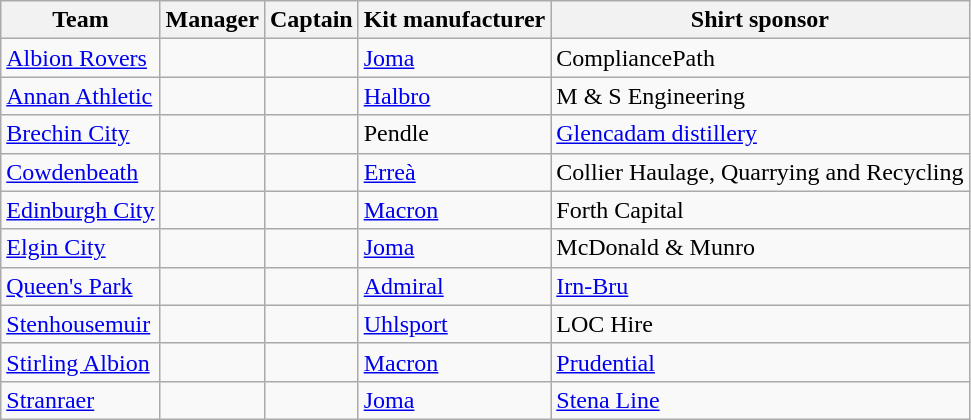<table class="wikitable sortable">
<tr>
<th>Team</th>
<th>Manager</th>
<th>Captain</th>
<th>Kit manufacturer</th>
<th>Shirt sponsor</th>
</tr>
<tr>
<td><a href='#'>Albion Rovers</a></td>
<td> </td>
<td> </td>
<td><a href='#'>Joma</a></td>
<td>CompliancePath</td>
</tr>
<tr>
<td><a href='#'>Annan Athletic</a></td>
<td> </td>
<td> </td>
<td><a href='#'>Halbro</a></td>
<td>M & S Engineering</td>
</tr>
<tr>
<td><a href='#'>Brechin City</a></td>
<td> </td>
<td> </td>
<td>Pendle</td>
<td><a href='#'>Glencadam distillery</a></td>
</tr>
<tr>
<td><a href='#'>Cowdenbeath</a></td>
<td> </td>
<td> </td>
<td><a href='#'>Erreà</a></td>
<td>Collier Haulage, Quarrying and Recycling</td>
</tr>
<tr>
<td><a href='#'>Edinburgh City</a></td>
<td> </td>
<td> </td>
<td><a href='#'>Macron</a></td>
<td>Forth Capital</td>
</tr>
<tr>
<td><a href='#'>Elgin City</a></td>
<td> </td>
<td> </td>
<td><a href='#'>Joma</a></td>
<td>McDonald & Munro</td>
</tr>
<tr>
<td><a href='#'>Queen's Park</a></td>
<td> </td>
<td> </td>
<td><a href='#'>Admiral</a></td>
<td><a href='#'>Irn-Bru</a></td>
</tr>
<tr>
<td><a href='#'>Stenhousemuir</a></td>
<td> </td>
<td> </td>
<td><a href='#'>Uhlsport</a></td>
<td>LOC Hire</td>
</tr>
<tr>
<td><a href='#'>Stirling Albion</a></td>
<td> </td>
<td> </td>
<td><a href='#'>Macron</a></td>
<td><a href='#'>Prudential</a></td>
</tr>
<tr>
<td><a href='#'>Stranraer</a></td>
<td> </td>
<td> </td>
<td><a href='#'>Joma</a></td>
<td><a href='#'>Stena Line</a></td>
</tr>
</table>
